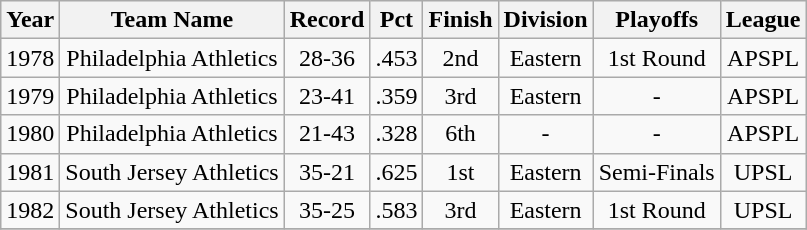<table class="wikitable">
<tr style="background: #F2F2F2;">
<th>Year</th>
<th>Team Name</th>
<th>Record</th>
<th>Pct</th>
<th>Finish</th>
<th>Division</th>
<th>Playoffs</th>
<th>League</th>
</tr>
<tr align=center>
<td>1978</td>
<td>Philadelphia Athletics</td>
<td>28-36</td>
<td>.453</td>
<td>2nd</td>
<td>Eastern</td>
<td>1st Round</td>
<td>APSPL</td>
</tr>
<tr align=center>
<td>1979</td>
<td>Philadelphia Athletics</td>
<td>23-41</td>
<td>.359</td>
<td>3rd</td>
<td>Eastern</td>
<td>-</td>
<td>APSPL</td>
</tr>
<tr align=center>
<td>1980</td>
<td>Philadelphia Athletics</td>
<td>21-43</td>
<td>.328</td>
<td>6th</td>
<td>-</td>
<td>-</td>
<td>APSPL</td>
</tr>
<tr align=center>
<td>1981</td>
<td>South Jersey Athletics</td>
<td>35-21</td>
<td>.625</td>
<td>1st</td>
<td>Eastern</td>
<td>Semi-Finals</td>
<td>UPSL</td>
</tr>
<tr align=center>
<td>1982</td>
<td>South Jersey Athletics</td>
<td>35-25</td>
<td>.583</td>
<td>3rd</td>
<td>Eastern</td>
<td>1st Round</td>
<td>UPSL</td>
</tr>
<tr align=center>
</tr>
</table>
